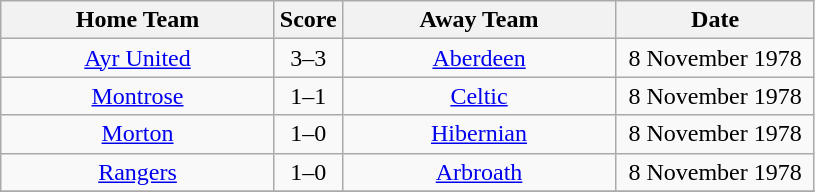<table class="wikitable" style="text-align:center;">
<tr>
<th width=175>Home Team</th>
<th width=20>Score</th>
<th width=175>Away Team</th>
<th width= 125>Date</th>
</tr>
<tr>
<td><a href='#'>Ayr United</a></td>
<td>3–3</td>
<td><a href='#'>Aberdeen</a></td>
<td>8 November 1978</td>
</tr>
<tr>
<td><a href='#'>Montrose</a></td>
<td>1–1</td>
<td><a href='#'>Celtic</a></td>
<td>8 November 1978</td>
</tr>
<tr>
<td><a href='#'>Morton</a></td>
<td>1–0</td>
<td><a href='#'>Hibernian</a></td>
<td>8 November 1978</td>
</tr>
<tr>
<td><a href='#'>Rangers</a></td>
<td>1–0</td>
<td><a href='#'>Arbroath</a></td>
<td>8 November 1978</td>
</tr>
<tr>
</tr>
</table>
